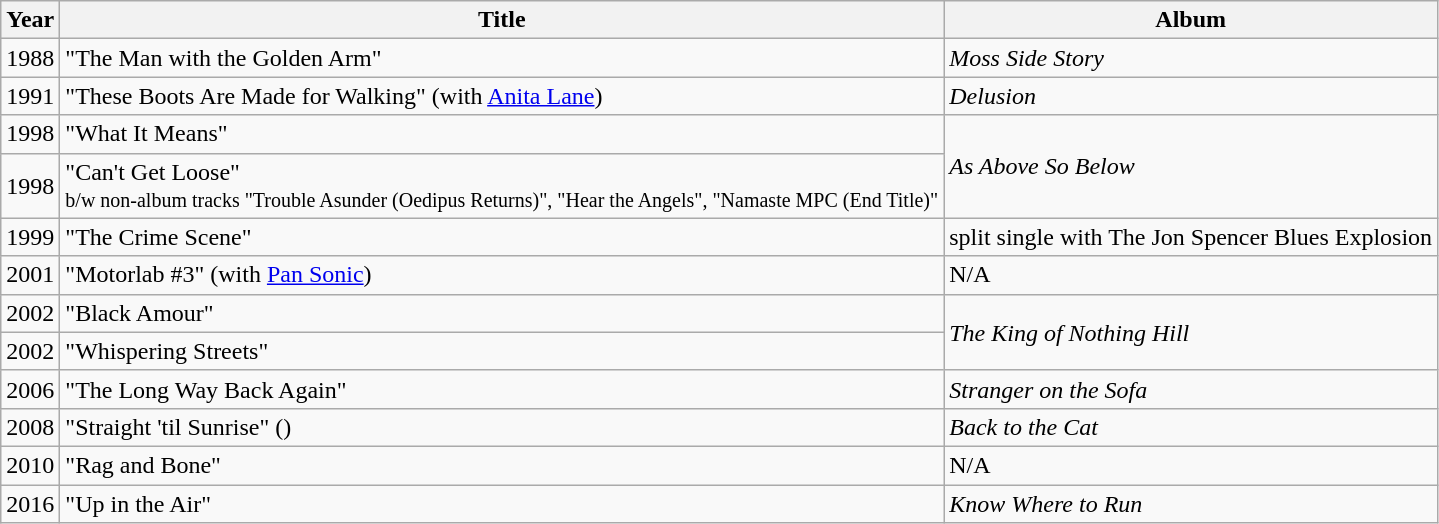<table class="wikitable">
<tr>
<th>Year</th>
<th>Title</th>
<th>Album</th>
</tr>
<tr>
<td>1988</td>
<td>"The Man with the Golden Arm"</td>
<td><em>Moss Side Story</em></td>
</tr>
<tr>
<td>1991</td>
<td>"These Boots Are Made for Walking" (with <a href='#'>Anita Lane</a>)</td>
<td><em>Delusion</em></td>
</tr>
<tr>
<td>1998</td>
<td>"What It Means"</td>
<td rowspan="2"><em>As Above So Below</em></td>
</tr>
<tr>
<td>1998</td>
<td>"Can't Get Loose"<br><small>b/w non-album tracks "Trouble Asunder (Oedipus Returns)", "Hear the Angels", "Namaste MPC (End Title)"</small></td>
</tr>
<tr>
<td>1999</td>
<td>"The Crime Scene"</td>
<td>split single with The Jon Spencer Blues Explosion</td>
</tr>
<tr>
<td>2001</td>
<td>"Motorlab #3" (with <a href='#'>Pan Sonic</a>)</td>
<td>N/A</td>
</tr>
<tr>
<td>2002</td>
<td>"Black Amour"</td>
<td rowspan="2"><em>The King of Nothing Hill</em></td>
</tr>
<tr>
<td>2002</td>
<td>"Whispering Streets"</td>
</tr>
<tr>
<td>2006</td>
<td>"The Long Way Back Again"</td>
<td><em>Stranger on the Sofa</em></td>
</tr>
<tr>
<td>2008</td>
<td>"Straight 'til Sunrise" ()</td>
<td><em>Back to the Cat</em></td>
</tr>
<tr>
<td>2010</td>
<td>"Rag and Bone"</td>
<td>N/A</td>
</tr>
<tr>
<td>2016</td>
<td>"Up in the Air"</td>
<td><em>Know Where to Run</em></td>
</tr>
</table>
